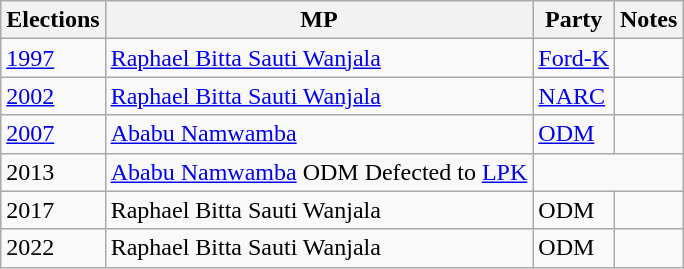<table class="wikitable">
<tr>
<th>Elections</th>
<th>MP</th>
<th>Party</th>
<th>Notes</th>
</tr>
<tr>
<td><a href='#'>1997</a></td>
<td><a href='#'>Raphael Bitta Sauti Wanjala</a></td>
<td><a href='#'>Ford-K</a></td>
<td></td>
</tr>
<tr>
<td><a href='#'>2002</a></td>
<td><a href='#'>Raphael Bitta Sauti Wanjala</a></td>
<td><a href='#'>NARC</a></td>
<td></td>
</tr>
<tr>
<td><a href='#'>2007</a></td>
<td><a href='#'>Ababu Namwamba</a></td>
<td><a href='#'>ODM</a></td>
<td></td>
</tr>
<tr>
<td>2013</td>
<td><a href='#'>Ababu Namwamba</a>   ODM   Defected to <a href='#'>LPK</a></td>
</tr>
<tr>
<td>2017</td>
<td>Raphael Bitta Sauti Wanjala</td>
<td>ODM</td>
<td></td>
</tr>
<tr>
<td>2022</td>
<td>Raphael Bitta Sauti Wanjala</td>
<td>ODM</td>
<td></td>
</tr>
</table>
